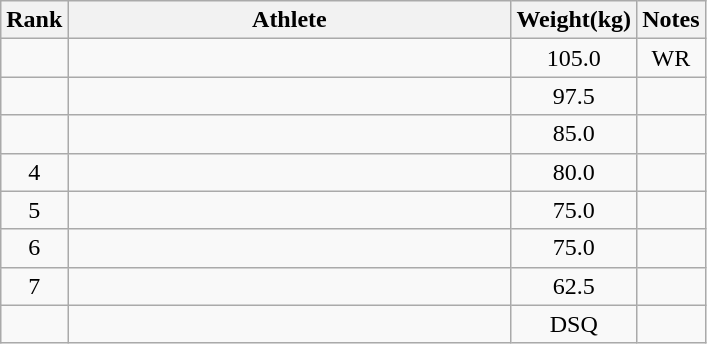<table class="wikitable" style="text-align:center">
<tr>
<th>Rank</th>
<th Style="width:18em">Athlete</th>
<th>Weight(kg)</th>
<th>Notes</th>
</tr>
<tr>
<td></td>
<td style="text-align:left"></td>
<td>105.0</td>
<td>WR</td>
</tr>
<tr>
<td></td>
<td style="text-align:left"></td>
<td>97.5</td>
<td></td>
</tr>
<tr>
<td></td>
<td style="text-align:left"></td>
<td>85.0</td>
<td></td>
</tr>
<tr>
<td>4</td>
<td style="text-align:left"></td>
<td>80.0</td>
<td></td>
</tr>
<tr>
<td>5</td>
<td style="text-align:left"></td>
<td>75.0</td>
<td></td>
</tr>
<tr>
<td>6</td>
<td style="text-align:left"></td>
<td>75.0</td>
<td></td>
</tr>
<tr>
<td>7</td>
<td style="text-align:left"></td>
<td>62.5</td>
<td></td>
</tr>
<tr>
<td></td>
<td style="text-align:left"></td>
<td>DSQ</td>
<td></td>
</tr>
</table>
